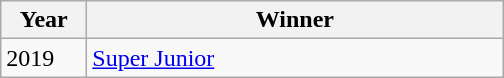<table class="wikitable">
<tr align=center>
<th style="width:50px">Year</th>
<th style="width:270px">Winner</th>
</tr>
<tr>
<td>2019</td>
<td><a href='#'>Super Junior</a></td>
</tr>
</table>
